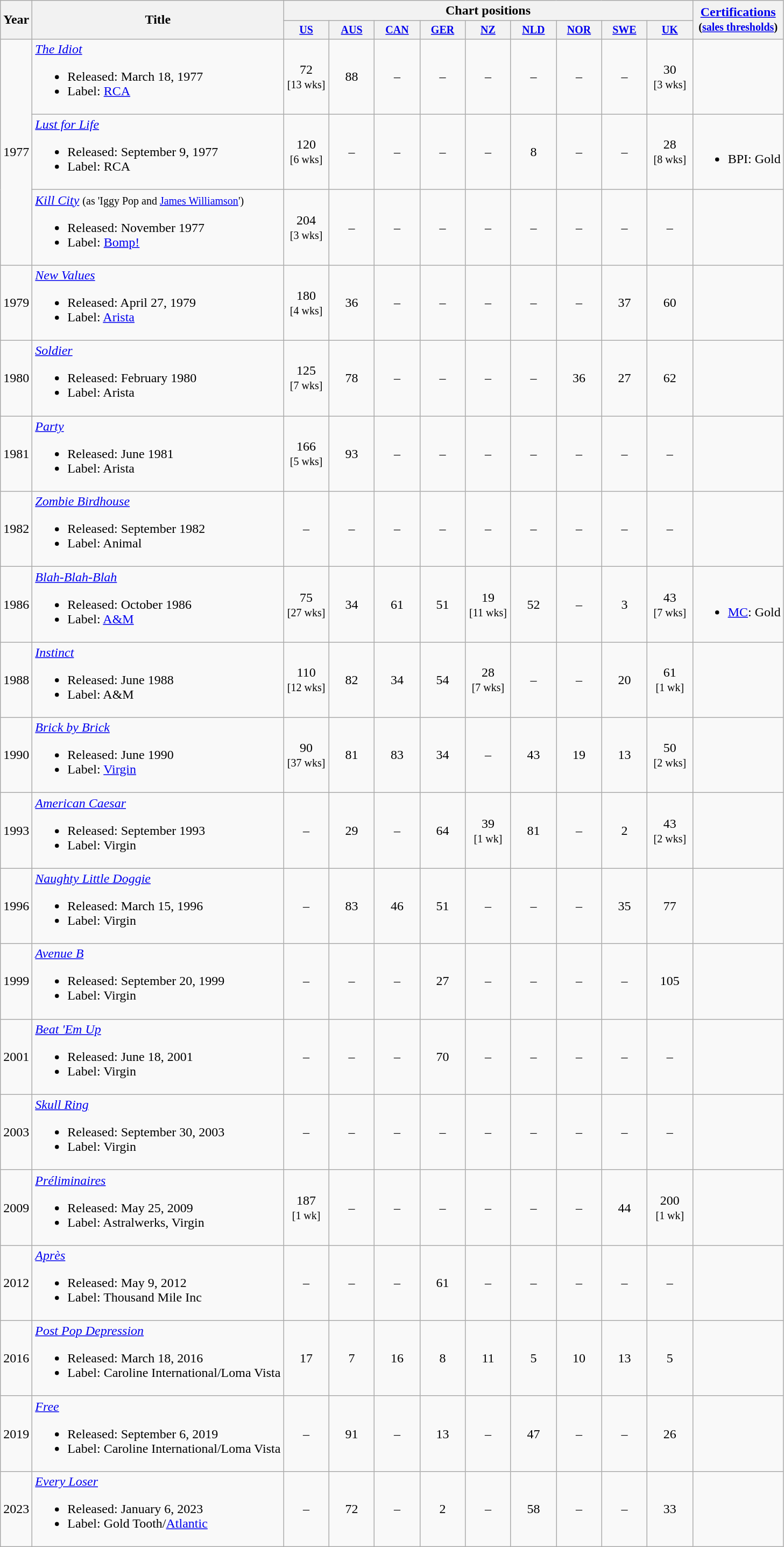<table class="wikitable" style=text-align:center;>
<tr>
<th rowspan="2">Year</th>
<th rowspan="2">Title</th>
<th colspan="9">Chart positions</th>
<th rowspan="2"><a href='#'>Certifications</a><br><small>(<a href='#'>sales thresholds</a>)</small></th>
</tr>
<tr style="font-size:smaller;">
<th width="50"><a href='#'>US</a><br></th>
<th width="50"><a href='#'>AUS</a><br></th>
<th width="50"><a href='#'>CAN</a><br></th>
<th width="50"><a href='#'>GER</a><br></th>
<th width="50"><a href='#'>NZ</a><br></th>
<th width="50"><a href='#'>NLD</a><br></th>
<th width="50"><a href='#'>NOR</a><br></th>
<th width="50"><a href='#'>SWE</a><br></th>
<th width="50"><a href='#'>UK</a><br></th>
</tr>
<tr>
<td rowspan="3">1977</td>
<td align="left"><em><a href='#'>The Idiot</a></em><br><ul><li>Released: March 18, 1977</li><li>Label: <a href='#'>RCA</a></li></ul></td>
<td>72<br><small>[13 wks]</small></td>
<td>88</td>
<td>–</td>
<td>–</td>
<td>–</td>
<td>–</td>
<td>–</td>
<td>–</td>
<td>30<br><small>[3 wks]</small></td>
<td></td>
</tr>
<tr>
<td align="left"><em><a href='#'>Lust for Life</a></em><br><ul><li>Released: September 9, 1977</li><li>Label: RCA</li></ul></td>
<td>120<br><small>[6 wks]</small></td>
<td>–</td>
<td>–</td>
<td>–</td>
<td>–</td>
<td>8</td>
<td>–</td>
<td>–</td>
<td>28<br><small>[8 wks]</small></td>
<td><br><ul><li>BPI: Gold</li></ul></td>
</tr>
<tr>
<td align="left"><em><a href='#'>Kill City</a></em> <small>(as 'Iggy Pop and <a href='#'>James Williamson</a>')</small><br><ul><li>Released: November 1977</li><li>Label: <a href='#'>Bomp!</a></li></ul></td>
<td>204<br><small>[3 wks]</small></td>
<td>–</td>
<td>–</td>
<td>–</td>
<td>–</td>
<td>–</td>
<td>–</td>
<td>–</td>
<td>–</td>
<td></td>
</tr>
<tr>
<td>1979</td>
<td align="left"><em><a href='#'>New Values</a></em><br><ul><li>Released: April 27, 1979</li><li>Label: <a href='#'>Arista</a></li></ul></td>
<td>180<br><small>[4 wks]</small></td>
<td>36</td>
<td>–</td>
<td>–</td>
<td>–</td>
<td>–</td>
<td>–</td>
<td>37</td>
<td>60</td>
<td></td>
</tr>
<tr>
<td>1980</td>
<td align="left"><em><a href='#'>Soldier</a></em><br><ul><li>Released: February 1980</li><li>Label: Arista</li></ul></td>
<td>125<br><small>[7 wks]</small></td>
<td>78</td>
<td>–</td>
<td>–</td>
<td>–</td>
<td>–</td>
<td>36</td>
<td>27</td>
<td>62</td>
<td></td>
</tr>
<tr>
<td>1981</td>
<td align="left"><em><a href='#'>Party</a></em><br><ul><li>Released: June 1981</li><li>Label: Arista</li></ul></td>
<td>166<br><small>[5 wks]</small></td>
<td>93</td>
<td>–</td>
<td>–</td>
<td>–</td>
<td>–</td>
<td>–</td>
<td>–</td>
<td>–</td>
<td></td>
</tr>
<tr>
<td>1982</td>
<td align="left"><em><a href='#'>Zombie Birdhouse</a></em><br><ul><li>Released: September 1982</li><li>Label: Animal</li></ul></td>
<td>–</td>
<td>–</td>
<td>–</td>
<td>–</td>
<td>–</td>
<td>–</td>
<td>–</td>
<td>–</td>
<td>–</td>
<td></td>
</tr>
<tr>
<td>1986</td>
<td align="left"><em><a href='#'>Blah-Blah-Blah</a></em><br><ul><li>Released: October 1986</li><li>Label: <a href='#'>A&M</a></li></ul></td>
<td>75<br><small>[27 wks]</small></td>
<td>34</td>
<td>61</td>
<td>51</td>
<td>19<br><small>[11 wks]</small></td>
<td>52</td>
<td>–</td>
<td>3</td>
<td>43<br><small>[7 wks]</small></td>
<td><br><ul><li><a href='#'>MC</a>: Gold</li></ul></td>
</tr>
<tr>
<td>1988</td>
<td align="left"><em><a href='#'>Instinct</a></em><br><ul><li>Released: June 1988</li><li>Label: A&M</li></ul></td>
<td>110<br><small>[12 wks]</small></td>
<td>82</td>
<td>34</td>
<td>54</td>
<td>28<br><small>[7 wks]</small></td>
<td>–</td>
<td>–</td>
<td>20</td>
<td>61<br><small>[1 wk]</small></td>
<td></td>
</tr>
<tr>
<td>1990</td>
<td align="left"><em><a href='#'>Brick by Brick</a></em><br><ul><li>Released: June 1990</li><li>Label: <a href='#'>Virgin</a></li></ul></td>
<td>90<br><small>[37 wks]</small></td>
<td>81</td>
<td>83</td>
<td>34</td>
<td>–</td>
<td>43</td>
<td>19</td>
<td>13</td>
<td>50<br><small>[2 wks]</small></td>
<td></td>
</tr>
<tr>
<td>1993</td>
<td align="left"><em><a href='#'>American Caesar</a></em><br><ul><li>Released: September 1993</li><li>Label: Virgin</li></ul></td>
<td>–</td>
<td>29</td>
<td>–</td>
<td>64</td>
<td>39<br><small>[1 wk]</small></td>
<td>81</td>
<td>–</td>
<td>2</td>
<td>43<br><small>[2 wks]</small></td>
<td></td>
</tr>
<tr>
<td>1996</td>
<td align="left"><em><a href='#'>Naughty Little Doggie</a></em><br><ul><li>Released: March 15, 1996</li><li>Label: Virgin</li></ul></td>
<td>–</td>
<td>83</td>
<td>46</td>
<td>51</td>
<td>–</td>
<td>–</td>
<td>–</td>
<td>35</td>
<td>77</td>
<td></td>
</tr>
<tr>
<td>1999</td>
<td align="left"><em><a href='#'>Avenue B</a></em><br><ul><li>Released: September 20, 1999</li><li>Label: Virgin</li></ul></td>
<td>–</td>
<td>–</td>
<td>–</td>
<td>27</td>
<td>–</td>
<td>–</td>
<td>–</td>
<td>–</td>
<td>105</td>
<td></td>
</tr>
<tr>
<td>2001</td>
<td align="left"><em><a href='#'>Beat 'Em Up</a></em><br><ul><li>Released: June 18, 2001</li><li>Label: Virgin</li></ul></td>
<td>–</td>
<td>–</td>
<td>–</td>
<td>70</td>
<td>–</td>
<td>–</td>
<td>–</td>
<td>–</td>
<td>–</td>
<td></td>
</tr>
<tr>
<td>2003</td>
<td align="left"><em><a href='#'>Skull Ring</a></em><br><ul><li>Released: September 30, 2003</li><li>Label: Virgin</li></ul></td>
<td>–</td>
<td>–</td>
<td>–</td>
<td>–</td>
<td>–</td>
<td>–</td>
<td>–</td>
<td>–</td>
<td>–</td>
<td></td>
</tr>
<tr>
<td>2009</td>
<td align="left"><em><a href='#'>Préliminaires</a></em><br><ul><li>Released: May 25, 2009</li><li>Label: Astralwerks, Virgin</li></ul></td>
<td>187<br><small>[1 wk]</small></td>
<td>–</td>
<td>–</td>
<td>–</td>
<td>–</td>
<td>–</td>
<td>–</td>
<td>44</td>
<td>200<br><small>[1 wk]</small></td>
<td></td>
</tr>
<tr>
<td>2012</td>
<td align="left"><em><a href='#'>Après</a></em><br><ul><li>Released: May 9, 2012</li><li>Label: Thousand Mile Inc</li></ul></td>
<td>–</td>
<td>–</td>
<td>–</td>
<td>61</td>
<td>–</td>
<td>–</td>
<td>–</td>
<td>–</td>
<td>–</td>
<td></td>
</tr>
<tr>
<td>2016</td>
<td align="left"><em><a href='#'>Post Pop Depression</a></em><br><ul><li>Released: March 18, 2016</li><li>Label: Caroline International/Loma Vista</li></ul></td>
<td>17</td>
<td>7</td>
<td>16</td>
<td>8</td>
<td>11</td>
<td>5</td>
<td>10</td>
<td>13</td>
<td>5</td>
<td></td>
</tr>
<tr>
<td>2019</td>
<td align="left"><em><a href='#'>Free</a></em><br><ul><li>Released: September 6, 2019</li><li>Label: Caroline International/Loma Vista</li></ul></td>
<td>–</td>
<td>91</td>
<td>–</td>
<td>13</td>
<td>–</td>
<td>47</td>
<td>–</td>
<td>–</td>
<td>26</td>
<td></td>
</tr>
<tr>
<td>2023</td>
<td align="left"><em><a href='#'>Every Loser</a></em><br><ul><li>Released: January 6, 2023</li><li>Label: Gold Tooth/<a href='#'>Atlantic</a></li></ul></td>
<td>–</td>
<td>72</td>
<td>–</td>
<td>2</td>
<td>–</td>
<td>58</td>
<td>–</td>
<td>–</td>
<td>33</td>
<td></td>
</tr>
</table>
